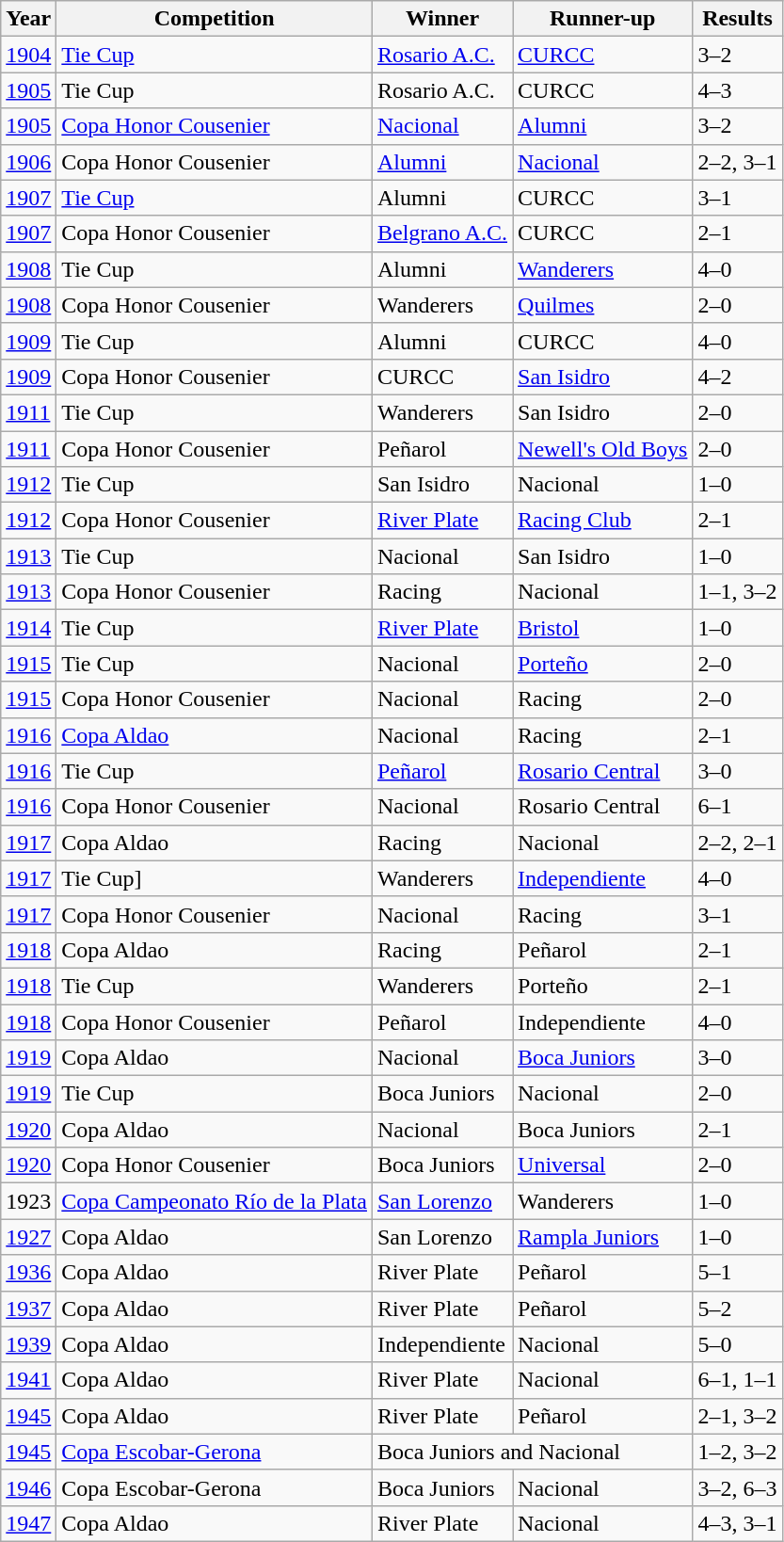<table class= "wikitable sortable collapsible collapsed">
<tr>
<th>Year</th>
<th>Competition</th>
<th>Winner</th>
<th>Runner-up</th>
<th>Results</th>
</tr>
<tr>
<td><a href='#'>1904</a></td>
<td><a href='#'>Tie Cup</a></td>
<td> <a href='#'>Rosario A.C.</a></td>
<td> <a href='#'>CURCC</a></td>
<td>3–2</td>
</tr>
<tr>
<td><a href='#'>1905</a></td>
<td>Tie Cup</td>
<td> Rosario A.C.</td>
<td> CURCC</td>
<td>4–3</td>
</tr>
<tr>
<td><a href='#'>1905</a></td>
<td><a href='#'>Copa Honor Cousenier</a></td>
<td> <a href='#'>Nacional</a></td>
<td> <a href='#'>Alumni</a></td>
<td>3–2</td>
</tr>
<tr>
<td><a href='#'>1906</a></td>
<td>Copa Honor Cousenier</td>
<td> <a href='#'>Alumni</a></td>
<td> <a href='#'>Nacional</a></td>
<td>2–2, 3–1</td>
</tr>
<tr>
<td><a href='#'>1907</a></td>
<td><a href='#'>Tie Cup</a></td>
<td> Alumni</td>
<td> CURCC</td>
<td>3–1</td>
</tr>
<tr>
<td><a href='#'>1907</a></td>
<td>Copa Honor Cousenier</td>
<td> <a href='#'>Belgrano A.C.</a></td>
<td> CURCC</td>
<td>2–1</td>
</tr>
<tr>
<td><a href='#'>1908</a></td>
<td>Tie Cup</td>
<td> Alumni</td>
<td> <a href='#'>Wanderers</a></td>
<td>4–0</td>
</tr>
<tr>
<td><a href='#'>1908</a></td>
<td>Copa Honor Cousenier</td>
<td> Wanderers</td>
<td> <a href='#'>Quilmes</a></td>
<td>2–0</td>
</tr>
<tr>
<td><a href='#'>1909</a></td>
<td>Tie Cup</td>
<td> Alumni</td>
<td> CURCC</td>
<td>4–0</td>
</tr>
<tr>
<td><a href='#'>1909</a></td>
<td>Copa Honor Cousenier</td>
<td> CURCC</td>
<td> <a href='#'>San Isidro</a></td>
<td>4–2</td>
</tr>
<tr>
<td><a href='#'>1911</a></td>
<td>Tie Cup</td>
<td> Wanderers</td>
<td> San Isidro</td>
<td>2–0</td>
</tr>
<tr>
<td><a href='#'>1911</a></td>
<td>Copa Honor Cousenier</td>
<td> Peñarol</td>
<td> <a href='#'>Newell's Old Boys</a></td>
<td>2–0</td>
</tr>
<tr>
<td><a href='#'>1912</a></td>
<td>Tie Cup</td>
<td> San Isidro</td>
<td> Nacional</td>
<td>1–0</td>
</tr>
<tr>
<td><a href='#'>1912</a></td>
<td>Copa Honor Cousenier</td>
<td> <a href='#'>River Plate</a></td>
<td> <a href='#'>Racing Club</a></td>
<td>2–1</td>
</tr>
<tr>
<td><a href='#'>1913</a></td>
<td>Tie Cup</td>
<td> Nacional</td>
<td> San Isidro</td>
<td>1–0</td>
</tr>
<tr>
<td><a href='#'>1913</a></td>
<td>Copa Honor Cousenier</td>
<td> Racing</td>
<td> Nacional</td>
<td>1–1, 3–2</td>
</tr>
<tr>
<td><a href='#'>1914</a></td>
<td>Tie Cup</td>
<td> <a href='#'>River Plate</a></td>
<td> <a href='#'>Bristol</a></td>
<td>1–0</td>
</tr>
<tr>
<td><a href='#'>1915</a></td>
<td>Tie Cup</td>
<td> Nacional</td>
<td> <a href='#'>Porteño</a></td>
<td>2–0</td>
</tr>
<tr>
<td><a href='#'>1915</a></td>
<td>Copa Honor Cousenier</td>
<td> Nacional</td>
<td> Racing</td>
<td>2–0</td>
</tr>
<tr>
<td><a href='#'>1916</a></td>
<td><a href='#'>Copa Aldao</a></td>
<td> Nacional</td>
<td> Racing</td>
<td>2–1</td>
</tr>
<tr>
<td><a href='#'>1916</a></td>
<td>Tie Cup</td>
<td> <a href='#'>Peñarol</a></td>
<td> <a href='#'>Rosario Central</a></td>
<td>3–0</td>
</tr>
<tr>
<td><a href='#'>1916</a></td>
<td>Copa Honor Cousenier</td>
<td> Nacional</td>
<td> Rosario Central</td>
<td>6–1</td>
</tr>
<tr>
<td><a href='#'>1917</a></td>
<td>Copa Aldao</td>
<td> Racing</td>
<td> Nacional</td>
<td>2–2, 2–1</td>
</tr>
<tr>
<td><a href='#'>1917</a></td>
<td>Tie Cup]</td>
<td> Wanderers</td>
<td> <a href='#'>Independiente</a></td>
<td>4–0</td>
</tr>
<tr>
<td><a href='#'>1917</a></td>
<td>Copa Honor Cousenier</td>
<td> Nacional</td>
<td> Racing</td>
<td>3–1</td>
</tr>
<tr>
<td><a href='#'>1918</a></td>
<td>Copa Aldao</td>
<td> Racing</td>
<td> Peñarol</td>
<td>2–1</td>
</tr>
<tr>
<td><a href='#'>1918</a></td>
<td>Tie Cup</td>
<td> Wanderers</td>
<td> Porteño</td>
<td>2–1</td>
</tr>
<tr>
<td><a href='#'>1918</a></td>
<td>Copa Honor Cousenier</td>
<td> Peñarol</td>
<td> Independiente</td>
<td>4–0</td>
</tr>
<tr>
<td><a href='#'>1919</a></td>
<td>Copa Aldao</td>
<td> Nacional</td>
<td> <a href='#'>Boca Juniors</a></td>
<td>3–0</td>
</tr>
<tr>
<td><a href='#'>1919</a></td>
<td>Tie Cup</td>
<td> Boca Juniors</td>
<td> Nacional</td>
<td>2–0</td>
</tr>
<tr>
<td><a href='#'>1920</a></td>
<td>Copa Aldao</td>
<td> Nacional</td>
<td> Boca Juniors</td>
<td>2–1</td>
</tr>
<tr>
<td><a href='#'>1920</a></td>
<td>Copa Honor Cousenier</td>
<td> Boca Juniors</td>
<td> <a href='#'>Universal</a></td>
<td>2–0</td>
</tr>
<tr>
<td>1923</td>
<td><a href='#'>Copa Campeonato Río de la Plata</a></td>
<td> <a href='#'>San Lorenzo</a></td>
<td> Wanderers</td>
<td>1–0</td>
</tr>
<tr>
<td><a href='#'>1927</a></td>
<td>Copa Aldao</td>
<td> San Lorenzo</td>
<td> <a href='#'>Rampla Juniors</a></td>
<td>1–0</td>
</tr>
<tr>
<td><a href='#'>1936</a></td>
<td>Copa Aldao</td>
<td> River Plate</td>
<td> Peñarol</td>
<td>5–1</td>
</tr>
<tr>
<td><a href='#'>1937</a></td>
<td>Copa Aldao</td>
<td> River Plate</td>
<td> Peñarol</td>
<td>5–2</td>
</tr>
<tr>
<td><a href='#'>1939</a></td>
<td>Copa Aldao</td>
<td> Independiente</td>
<td> Nacional</td>
<td>5–0</td>
</tr>
<tr>
<td><a href='#'>1941</a></td>
<td>Copa Aldao</td>
<td> River Plate</td>
<td> Nacional</td>
<td>6–1, 1–1</td>
</tr>
<tr>
<td><a href='#'>1945</a></td>
<td>Copa Aldao</td>
<td> River Plate</td>
<td> Peñarol</td>
<td>2–1, 3–2</td>
</tr>
<tr>
<td><a href='#'>1945</a></td>
<td><a href='#'>Copa Escobar-Gerona</a></td>
<td colspan=2> Boca Juniors and  Nacional </td>
<td>1–2, 3–2</td>
</tr>
<tr>
<td><a href='#'>1946</a></td>
<td>Copa Escobar-Gerona</td>
<td> Boca Juniors</td>
<td> Nacional</td>
<td>3–2, 6–3</td>
</tr>
<tr>
<td><a href='#'>1947</a></td>
<td>Copa Aldao</td>
<td> River Plate</td>
<td> Nacional</td>
<td>4–3, 3–1</td>
</tr>
</table>
